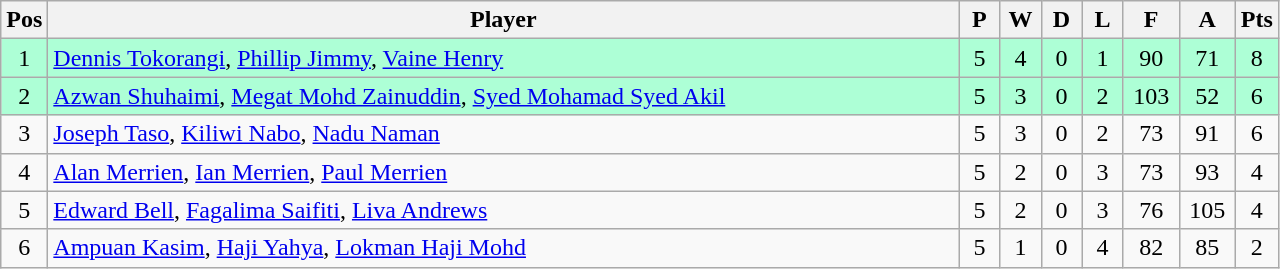<table class="wikitable" style="font-size: 100%">
<tr>
<th width=20>Pos</th>
<th width=600>Player</th>
<th width=20>P</th>
<th width=20>W</th>
<th width=20>D</th>
<th width=20>L</th>
<th width=30>F</th>
<th width=30>A</th>
<th width=20>Pts</th>
</tr>
<tr align=center style="background: #ADFFD6;">
<td>1</td>
<td align="left"> <a href='#'>Dennis Tokorangi</a>, <a href='#'>Phillip Jimmy</a>, <a href='#'>Vaine Henry</a></td>
<td>5</td>
<td>4</td>
<td>0</td>
<td>1</td>
<td>90</td>
<td>71</td>
<td>8</td>
</tr>
<tr align=center style="background: #ADFFD6;">
<td>2</td>
<td align="left"> <a href='#'>Azwan Shuhaimi</a>, <a href='#'>Megat Mohd Zainuddin</a>, <a href='#'>Syed Mohamad Syed Akil</a></td>
<td>5</td>
<td>3</td>
<td>0</td>
<td>2</td>
<td>103</td>
<td>52</td>
<td>6</td>
</tr>
<tr align=center>
<td>3</td>
<td align="left"> <a href='#'>Joseph Taso</a>, <a href='#'>Kiliwi Nabo</a>, <a href='#'>Nadu Naman</a></td>
<td>5</td>
<td>3</td>
<td>0</td>
<td>2</td>
<td>73</td>
<td>91</td>
<td>6</td>
</tr>
<tr align=center>
<td>4</td>
<td align="left"> <a href='#'>Alan Merrien</a>, <a href='#'>Ian Merrien</a>, <a href='#'>Paul Merrien</a></td>
<td>5</td>
<td>2</td>
<td>0</td>
<td>3</td>
<td>73</td>
<td>93</td>
<td>4</td>
</tr>
<tr align=center>
<td>5</td>
<td align="left"> <a href='#'>Edward Bell</a>, <a href='#'>Fagalima Saifiti</a>, <a href='#'>Liva Andrews</a></td>
<td>5</td>
<td>2</td>
<td>0</td>
<td>3</td>
<td>76</td>
<td>105</td>
<td>4</td>
</tr>
<tr align=center>
<td>6</td>
<td align="left"> <a href='#'>Ampuan Kasim</a>, <a href='#'>Haji Yahya</a>, <a href='#'>Lokman Haji Mohd</a></td>
<td>5</td>
<td>1</td>
<td>0</td>
<td>4</td>
<td>82</td>
<td>85</td>
<td>2</td>
</tr>
</table>
